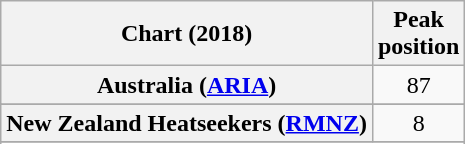<table class="wikitable sortable plainrowheaders" style="text-align:center">
<tr>
<th scope="col">Chart (2018)</th>
<th scope="col">Peak<br> position</th>
</tr>
<tr>
<th scope="row">Australia (<a href='#'>ARIA</a>)</th>
<td>87</td>
</tr>
<tr>
</tr>
<tr>
</tr>
<tr>
</tr>
<tr>
</tr>
<tr>
</tr>
<tr>
<th scope="row">New Zealand Heatseekers (<a href='#'>RMNZ</a>)</th>
<td>8</td>
</tr>
<tr>
</tr>
<tr>
</tr>
<tr>
</tr>
<tr>
</tr>
<tr>
</tr>
<tr>
</tr>
</table>
